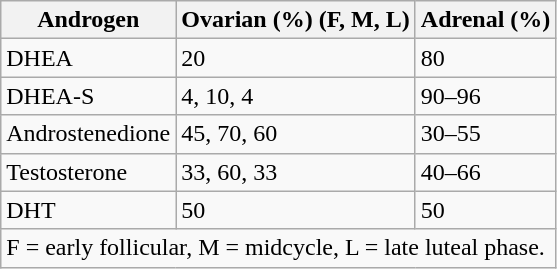<table class="wikitable">
<tr>
<th>Androgen</th>
<th><strong>Ovarian (%) (F, M, L)</strong></th>
<th><strong>Adrenal (%)</strong></th>
</tr>
<tr>
<td>DHEA</td>
<td>20</td>
<td>80</td>
</tr>
<tr>
<td>DHEA-S</td>
<td>4, 10, 4</td>
<td>90–96</td>
</tr>
<tr>
<td>Androstenedione</td>
<td>45, 70, 60</td>
<td>30–55</td>
</tr>
<tr>
<td>Testosterone</td>
<td>33, 60, 33</td>
<td>40–66</td>
</tr>
<tr>
<td>DHT</td>
<td>50</td>
<td>50</td>
</tr>
<tr>
<td colspan="3">F = early follicular, M = midcycle, L = late luteal phase.</td>
</tr>
</table>
